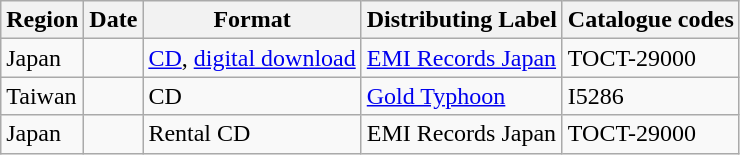<table class="wikitable">
<tr>
<th>Region</th>
<th>Date</th>
<th>Format</th>
<th>Distributing Label</th>
<th>Catalogue codes</th>
</tr>
<tr>
<td>Japan</td>
<td></td>
<td><a href='#'>CD</a>, <a href='#'>digital download</a></td>
<td><a href='#'>EMI Records Japan</a></td>
<td>TOCT-29000</td>
</tr>
<tr>
<td>Taiwan</td>
<td></td>
<td>CD</td>
<td><a href='#'>Gold Typhoon</a></td>
<td>I5286</td>
</tr>
<tr>
<td>Japan</td>
<td></td>
<td>Rental CD</td>
<td>EMI Records Japan</td>
<td>TOCT-29000</td>
</tr>
</table>
